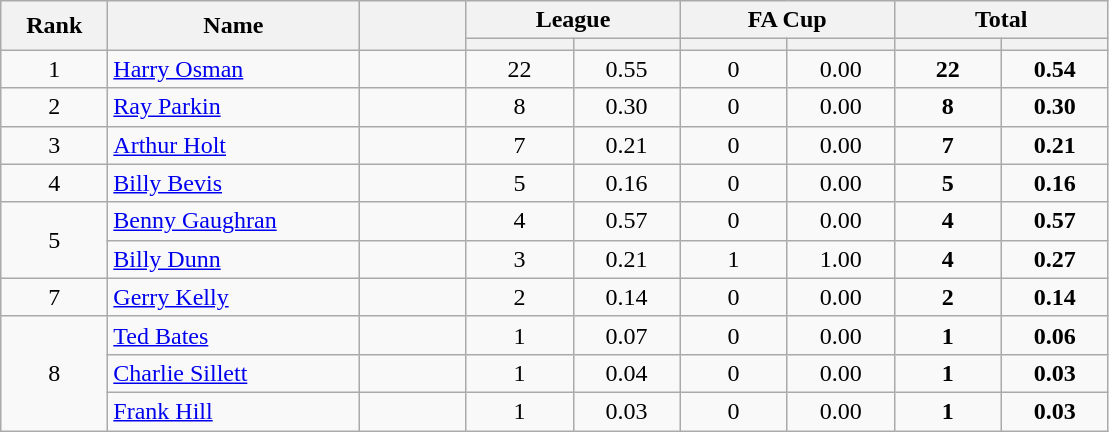<table class="wikitable plainrowheaders" style="text-align:center;">
<tr>
<th scope="col" rowspan="2" style="width:4em;">Rank</th>
<th scope="col" rowspan="2" style="width:10em;">Name</th>
<th scope="col" rowspan="2" style="width:4em;"></th>
<th scope="col" colspan="2">League</th>
<th scope="col" colspan="2">FA Cup</th>
<th scope="col" colspan="2">Total</th>
</tr>
<tr>
<th scope="col" style="width:4em;"></th>
<th scope="col" style="width:4em;"></th>
<th scope="col" style="width:4em;"></th>
<th scope="col" style="width:4em;"></th>
<th scope="col" style="width:4em;"></th>
<th scope="col" style="width:4em;"></th>
</tr>
<tr>
<td>1</td>
<td align="left"><a href='#'>Harry Osman</a></td>
<td></td>
<td>22</td>
<td>0.55</td>
<td>0</td>
<td>0.00</td>
<td><strong>22</strong></td>
<td><strong>0.54</strong></td>
</tr>
<tr>
<td>2</td>
<td align="left"><a href='#'>Ray Parkin</a></td>
<td></td>
<td>8</td>
<td>0.30</td>
<td>0</td>
<td>0.00</td>
<td><strong>8</strong></td>
<td><strong>0.30</strong></td>
</tr>
<tr>
<td>3</td>
<td align="left"><a href='#'>Arthur Holt</a></td>
<td></td>
<td>7</td>
<td>0.21</td>
<td>0</td>
<td>0.00</td>
<td><strong>7</strong></td>
<td><strong>0.21</strong></td>
</tr>
<tr>
<td>4</td>
<td align="left"><a href='#'>Billy Bevis</a></td>
<td></td>
<td>5</td>
<td>0.16</td>
<td>0</td>
<td>0.00</td>
<td><strong>5</strong></td>
<td><strong>0.16</strong></td>
</tr>
<tr>
<td rowspan="2">5</td>
<td align="left"><a href='#'>Benny Gaughran</a></td>
<td></td>
<td>4</td>
<td>0.57</td>
<td>0</td>
<td>0.00</td>
<td><strong>4</strong></td>
<td><strong>0.57</strong></td>
</tr>
<tr>
<td align="left"><a href='#'>Billy Dunn</a></td>
<td></td>
<td>3</td>
<td>0.21</td>
<td>1</td>
<td>1.00</td>
<td><strong>4</strong></td>
<td><strong>0.27</strong></td>
</tr>
<tr>
<td>7</td>
<td align="left"><a href='#'>Gerry Kelly</a></td>
<td></td>
<td>2</td>
<td>0.14</td>
<td>0</td>
<td>0.00</td>
<td><strong>2</strong></td>
<td><strong>0.14</strong></td>
</tr>
<tr>
<td rowspan="3">8</td>
<td align="left"><a href='#'>Ted Bates</a></td>
<td></td>
<td>1</td>
<td>0.07</td>
<td>0</td>
<td>0.00</td>
<td><strong>1</strong></td>
<td><strong>0.06</strong></td>
</tr>
<tr>
<td align="left"><a href='#'>Charlie Sillett</a></td>
<td></td>
<td>1</td>
<td>0.04</td>
<td>0</td>
<td>0.00</td>
<td><strong>1</strong></td>
<td><strong>0.03</strong></td>
</tr>
<tr>
<td align="left"><a href='#'>Frank Hill</a></td>
<td></td>
<td>1</td>
<td>0.03</td>
<td>0</td>
<td>0.00</td>
<td><strong>1</strong></td>
<td><strong>0.03</strong></td>
</tr>
</table>
